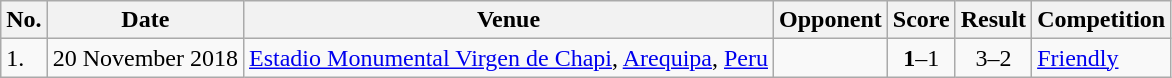<table class="wikitable">
<tr>
<th>No.</th>
<th>Date</th>
<th>Venue</th>
<th>Opponent</th>
<th>Score</th>
<th>Result</th>
<th>Competition</th>
</tr>
<tr>
<td>1.</td>
<td>20 November 2018</td>
<td><a href='#'>Estadio Monumental Virgen de Chapi</a>, <a href='#'>Arequipa</a>, <a href='#'>Peru</a></td>
<td></td>
<td align=center><strong>1</strong>–1</td>
<td align=center>3–2</td>
<td><a href='#'>Friendly</a></td>
</tr>
</table>
